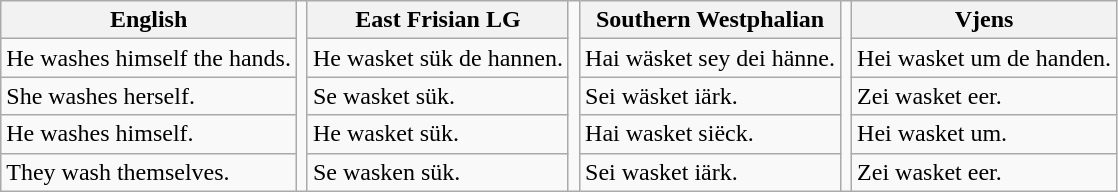<table class="wikitable">
<tr>
<th>English</th>
<td rowspan="5"></td>
<th>East Frisian LG</th>
<td rowspan="5"></td>
<th>Southern Westphalian</th>
<td rowspan="5"></td>
<th>Vjens</th>
</tr>
<tr>
<td>He washes himself the hands.</td>
<td>He wasket sük de hannen.</td>
<td>Hai wäsket sey dei hänne.</td>
<td>Hei wasket um de handen.</td>
</tr>
<tr>
<td>She washes herself.</td>
<td>Se wasket sük.</td>
<td>Sei wäsket iärk.</td>
<td>Zei wasket eer.</td>
</tr>
<tr>
<td>He washes himself.</td>
<td>He wasket sük.</td>
<td>Hai wasket siëck.</td>
<td>Hei wasket um.</td>
</tr>
<tr>
<td>They wash themselves.</td>
<td>Se wasken sük.</td>
<td>Sei wasket iärk.</td>
<td>Zei wasket eer.</td>
</tr>
</table>
